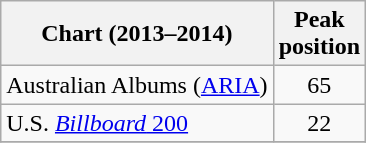<table class="wikitable sortable">
<tr>
<th>Chart (2013–2014)</th>
<th>Peak<br>position</th>
</tr>
<tr>
<td>Australian Albums (<a href='#'>ARIA</a>)</td>
<td style="text-align:center;">65</td>
</tr>
<tr>
<td>U.S. <a href='#'><em>Billboard</em> 200</a></td>
<td style="text-align:center;">22</td>
</tr>
<tr>
</tr>
</table>
